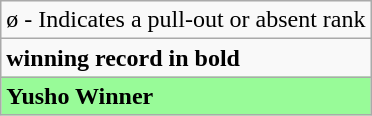<table class="wikitable">
<tr>
<td>ø - Indicates a pull-out or absent rank</td>
</tr>
<tr>
<td><strong>winning record in bold</strong></td>
</tr>
<tr>
<td style="background: PaleGreen;"><strong>Yusho Winner</strong></td>
</tr>
</table>
